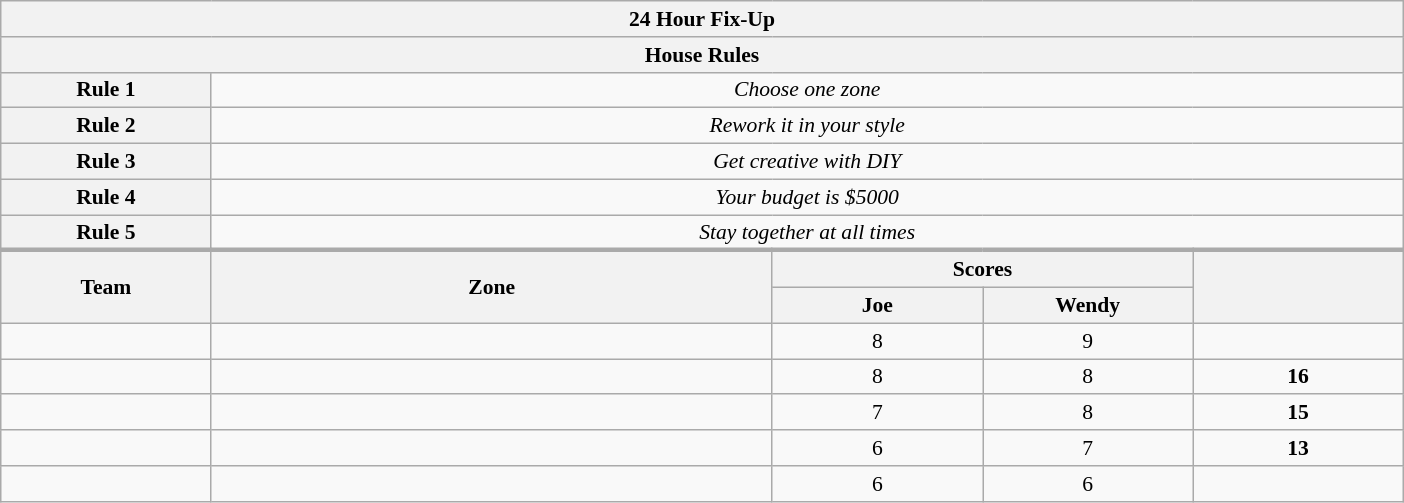<table class="wikitable plainrowheaders" style="text-align:center; font-size:90%; width:65em;">
<tr>
<th colspan="5" >24 Hour Fix-Up</th>
</tr>
<tr>
<th colspan="5">House Rules</th>
</tr>
<tr>
<th>Rule 1</th>
<td colspan="5"><em>Choose one zone</em></td>
</tr>
<tr>
<th>Rule 2</th>
<td colspan="5"><em>Rework it in your style</em></td>
</tr>
<tr>
<th>Rule 3</th>
<td colspan="5"><em>Get creative with DIY</em></td>
</tr>
<tr>
<th>Rule 4</th>
<td colspan="5"><em>Your budget is $5000</em></td>
</tr>
<tr>
<th>Rule 5</th>
<td colspan="5"><em>Stay together at all times</em></td>
</tr>
<tr>
</tr>
<tr style="border-top:3px solid #aaa;">
<th rowspan="2">Team</th>
<th rowspan="2" style="width:40%;">Zone</th>
<th colspan="2" style="width:30%;">Scores</th>
<th rowspan="2" style="width:20%;"></th>
</tr>
<tr>
<th style="width:15%;">Joe</th>
<th style="width:15%;">Wendy</th>
</tr>
<tr>
<td style="width:15%;"></td>
<td></td>
<td>8</td>
<td>9</td>
<td></td>
</tr>
<tr>
<td style="width:15%;"></td>
<td></td>
<td>8</td>
<td>8</td>
<td><strong>16</strong></td>
</tr>
<tr>
<td style="width:15%;"></td>
<td></td>
<td>7</td>
<td>8</td>
<td><strong>15</strong></td>
</tr>
<tr>
<td style="width:15%;"></td>
<td></td>
<td>6</td>
<td>7</td>
<td><strong>13</strong></td>
</tr>
<tr>
<td style="width:15%;"></td>
<td></td>
<td>6</td>
<td>6</td>
<td></td>
</tr>
</table>
